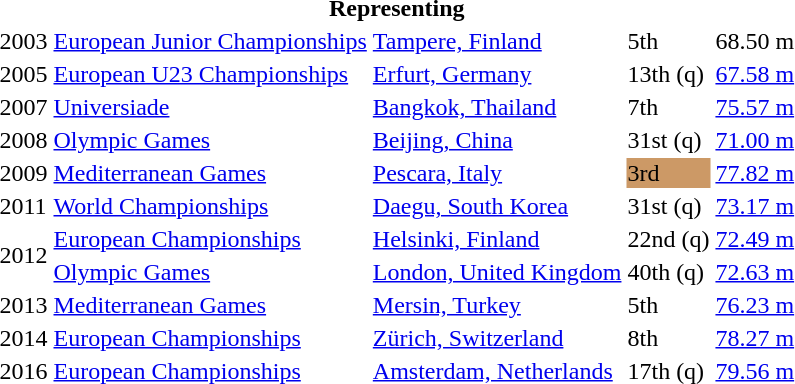<table>
<tr>
<th colspan="5">Representing </th>
</tr>
<tr>
<td>2003</td>
<td><a href='#'>European Junior Championships</a></td>
<td><a href='#'>Tampere, Finland</a></td>
<td>5th</td>
<td>68.50 m</td>
</tr>
<tr>
<td>2005</td>
<td><a href='#'>European U23 Championships</a></td>
<td><a href='#'>Erfurt, Germany</a></td>
<td>13th (q)</td>
<td><a href='#'>67.58 m</a></td>
</tr>
<tr>
<td>2007</td>
<td><a href='#'>Universiade</a></td>
<td><a href='#'>Bangkok, Thailand</a></td>
<td>7th</td>
<td><a href='#'>75.57 m</a></td>
</tr>
<tr>
<td>2008</td>
<td><a href='#'>Olympic Games</a></td>
<td><a href='#'>Beijing, China</a></td>
<td>31st (q)</td>
<td><a href='#'>71.00 m</a></td>
</tr>
<tr>
<td>2009</td>
<td><a href='#'>Mediterranean Games</a></td>
<td><a href='#'>Pescara, Italy</a></td>
<td bgcolor="cc9966">3rd</td>
<td><a href='#'>77.82 m</a></td>
</tr>
<tr>
<td>2011</td>
<td><a href='#'>World Championships</a></td>
<td><a href='#'>Daegu, South Korea</a></td>
<td>31st (q)</td>
<td><a href='#'>73.17 m</a></td>
</tr>
<tr>
<td rowspan=2>2012</td>
<td><a href='#'>European Championships</a></td>
<td><a href='#'>Helsinki, Finland</a></td>
<td>22nd (q)</td>
<td><a href='#'>72.49 m</a></td>
</tr>
<tr>
<td><a href='#'>Olympic Games</a></td>
<td><a href='#'>London, United Kingdom</a></td>
<td>40th (q)</td>
<td><a href='#'>72.63 m</a></td>
</tr>
<tr>
<td>2013</td>
<td><a href='#'>Mediterranean Games</a></td>
<td><a href='#'>Mersin, Turkey</a></td>
<td>5th</td>
<td><a href='#'>76.23 m</a></td>
</tr>
<tr>
<td>2014</td>
<td><a href='#'>European Championships</a></td>
<td><a href='#'>Zürich, Switzerland</a></td>
<td>8th</td>
<td><a href='#'>78.27 m</a></td>
</tr>
<tr>
<td>2016</td>
<td><a href='#'>European Championships</a></td>
<td><a href='#'>Amsterdam, Netherlands</a></td>
<td>17th (q)</td>
<td><a href='#'>79.56 m</a></td>
</tr>
</table>
